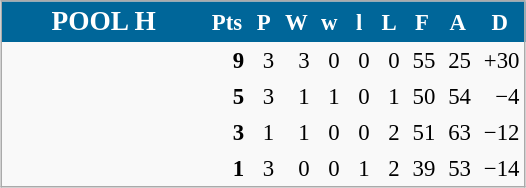<table align=center cellpadding="3" cellspacing="0" style="background: #f9f9f9; border: 1px #aaa solid; border-collapse: collapse; font-size: 95%;" width=350>
<tr bgcolor=#006699 style="color:white;">
<th width=34% style=font-size:120%><strong>POOL H</strong></th>
<th width=5%>Pts</th>
<th width=5%>P</th>
<th width=5%>W</th>
<th width=5%>w</th>
<th width=5%>l</th>
<th width=5%>L</th>
<th width=5%>F</th>
<th width=5%>A</th>
<th width=5%>D</th>
</tr>
<tr align=right>
<td align=left></td>
<td><strong>9</strong></td>
<td>3</td>
<td>3</td>
<td>0</td>
<td>0</td>
<td>0</td>
<td>55</td>
<td>25</td>
<td>+30</td>
</tr>
<tr align=right>
<td align=left></td>
<td><strong>5</strong></td>
<td>3</td>
<td>1</td>
<td>1</td>
<td>0</td>
<td>1</td>
<td>50</td>
<td>54</td>
<td>−4</td>
</tr>
<tr align=right>
<td align=left></td>
<td><strong>3</strong></td>
<td>1</td>
<td>1</td>
<td>0</td>
<td>0</td>
<td>2</td>
<td>51</td>
<td>63</td>
<td>−12</td>
</tr>
<tr align=right>
<td align=left></td>
<td><strong>1</strong></td>
<td>3</td>
<td>0</td>
<td>0</td>
<td>1</td>
<td>2</td>
<td>39</td>
<td>53</td>
<td>−14</td>
</tr>
</table>
